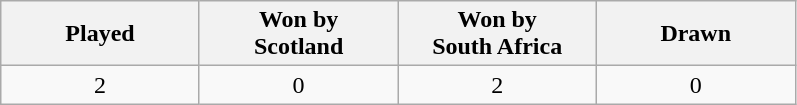<table class="wikitable">
<tr>
<th width="125">Played</th>
<th width="125">Won by<br>Scotland</th>
<th width="125">Won by<br>South Africa</th>
<th width="125">Drawn</th>
</tr>
<tr>
<td align=center>2</td>
<td align=center>0</td>
<td align=center>2</td>
<td align=center>0</td>
</tr>
</table>
